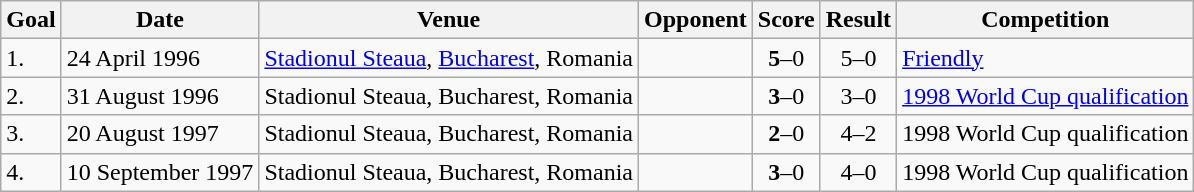<table class="wikitable">
<tr>
<th>Goal</th>
<th>Date</th>
<th>Venue</th>
<th>Opponent</th>
<th>Score</th>
<th>Result</th>
<th>Competition</th>
</tr>
<tr>
<td>1.</td>
<td>24 April 1996</td>
<td><a href='#'>Stadionul Steaua</a>, <a href='#'>Bucharest</a>, Romania</td>
<td></td>
<td align="center"><strong>5</strong>–0</td>
<td align="center">5–0</td>
<td><a href='#'>Friendly</a></td>
</tr>
<tr>
<td>2.</td>
<td>31 August 1996</td>
<td>Stadionul Steaua, Bucharest, Romania</td>
<td></td>
<td align="center"><strong>3</strong>–0</td>
<td align="center">3–0</td>
<td><a href='#'>1998 World Cup qualification</a></td>
</tr>
<tr>
<td>3.</td>
<td>20 August 1997</td>
<td>Stadionul Steaua, Bucharest, Romania</td>
<td></td>
<td align="center"><strong>2</strong>–0</td>
<td align="center">4–2</td>
<td>1998 World Cup qualification</td>
</tr>
<tr>
<td>4.</td>
<td>10 September 1997</td>
<td>Stadionul Steaua, Bucharest, Romania</td>
<td></td>
<td align="center"><strong>3</strong>–0</td>
<td align="center">4–0</td>
<td>1998 World Cup qualification</td>
</tr>
</table>
